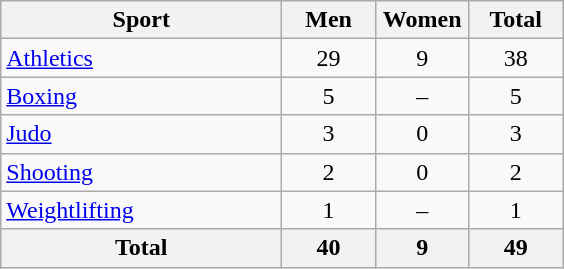<table class="wikitable sortable" style="text-align:center;">
<tr>
<th width=180>Sport</th>
<th width=55>Men</th>
<th width=55>Women</th>
<th width=55>Total</th>
</tr>
<tr>
<td align=left><a href='#'>Athletics</a></td>
<td>29</td>
<td>9</td>
<td>38</td>
</tr>
<tr>
<td align=left><a href='#'>Boxing</a></td>
<td>5</td>
<td>–</td>
<td>5</td>
</tr>
<tr>
<td align=left><a href='#'>Judo</a></td>
<td>3</td>
<td>0</td>
<td>3</td>
</tr>
<tr>
<td align=left><a href='#'>Shooting</a></td>
<td>2</td>
<td>0</td>
<td>2</td>
</tr>
<tr>
<td align=left><a href='#'>Weightlifting</a></td>
<td>1</td>
<td>–</td>
<td>1</td>
</tr>
<tr>
<th>Total</th>
<th>40</th>
<th>9</th>
<th>49</th>
</tr>
</table>
